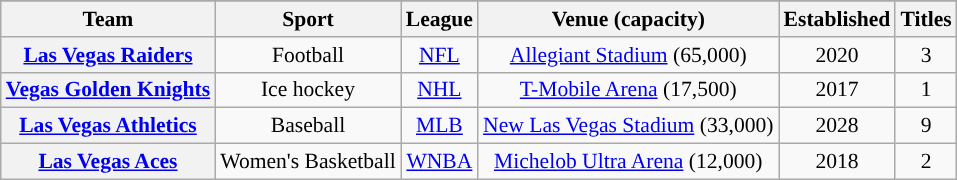<table class="wikitable" style="font-size: 90%;" |>
<tr>
</tr>
<tr align="center">
<th>Team</th>
<th>Sport</th>
<th>League</th>
<th>Venue (capacity)</th>
<th>Established</th>
<th>Titles</th>
</tr>
<tr style="text-align:center;">
<th><a href='#'>Las Vegas Raiders</a></th>
<td>Football</td>
<td><a href='#'>NFL</a></td>
<td><a href='#'>Allegiant Stadium</a> (65,000)</td>
<td style="text-align:center;">2020</td>
<td style="text-align:center;">3</td>
</tr>
<tr style="text-align:center;">
<th><a href='#'>Vegas Golden Knights</a></th>
<td>Ice hockey</td>
<td><a href='#'>NHL</a></td>
<td><a href='#'>T-Mobile Arena</a> (17,500)</td>
<td style="text-align:center;">2017</td>
<td style="text-align:center;">1</td>
</tr>
<tr style="text-align:center;">
<th><a href='#'>Las Vegas Athletics</a></th>
<td>Baseball</td>
<td><a href='#'>MLB</a></td>
<td><a href='#'>New Las Vegas Stadium</a> (33,000)</td>
<td style="text-align:center;">2028</td>
<td style="text-align:center;">9</td>
</tr>
<tr style="text-align:center;">
<th><a href='#'>Las Vegas Aces</a></th>
<td>Women's Basketball</td>
<td><a href='#'>WNBA</a></td>
<td style="text-align:center;"><a href='#'>Michelob Ultra Arena</a> (12,000)</td>
<td rowspan="1" style="text-align:center;">2018</td>
<td style="text-align:center;">2</td>
</tr>
</table>
